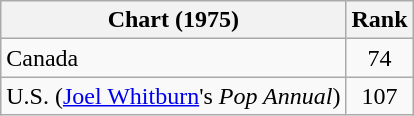<table class="wikitable">
<tr>
<th align="left">Chart (1975)</th>
<th style="text-align:center;">Rank</th>
</tr>
<tr>
<td>Canada </td>
<td style="text-align:center;">74</td>
</tr>
<tr>
<td>U.S. (<a href='#'>Joel Whitburn</a>'s <em>Pop Annual</em>) </td>
<td style="text-align:center;">107</td>
</tr>
</table>
